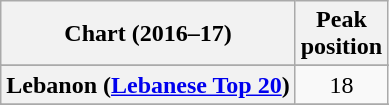<table class="wikitable sortable plainrowheaders" style="text-align:center">
<tr>
<th scope="col">Chart (2016–17)</th>
<th scope="col">Peak<br>position</th>
</tr>
<tr>
</tr>
<tr>
</tr>
<tr>
</tr>
<tr>
</tr>
<tr>
<th scope="row">Lebanon (<a href='#'>Lebanese Top 20</a>)</th>
<td>18</td>
</tr>
<tr>
</tr>
<tr>
</tr>
<tr>
</tr>
<tr>
</tr>
<tr>
</tr>
<tr>
</tr>
<tr>
</tr>
</table>
